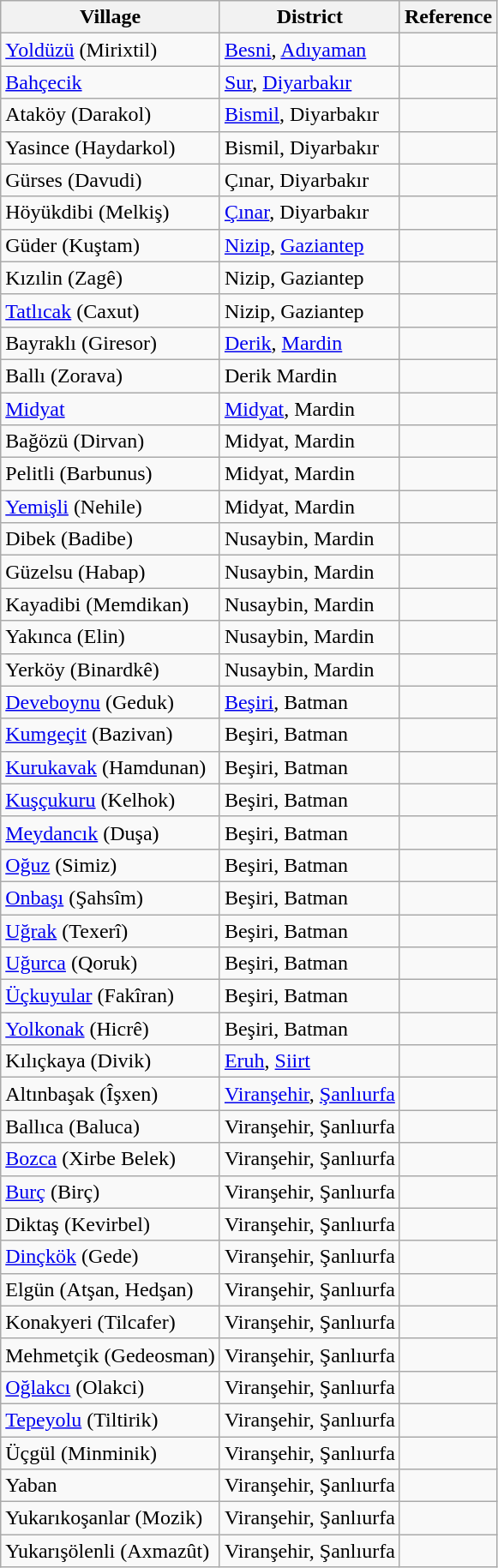<table class="wikitable">
<tr>
<th>Village</th>
<th>District</th>
<th>Reference</th>
</tr>
<tr>
<td><a href='#'>Yoldüzü</a> (Mirixtil)</td>
<td><a href='#'>Besni</a>, <a href='#'>Adıyaman</a></td>
<td></td>
</tr>
<tr>
<td><a href='#'>Bahçecik</a></td>
<td><a href='#'>Sur</a>, <a href='#'>Diyarbakır</a></td>
<td></td>
</tr>
<tr>
<td>Ataköy (Darakol)</td>
<td><a href='#'>Bismil</a>, Diyarbakır</td>
<td></td>
</tr>
<tr>
<td>Yasince (Haydarkol)</td>
<td>Bismil, Diyarbakır</td>
<td></td>
</tr>
<tr>
<td>Gürses (Davudi)</td>
<td>Çınar, Diyarbakır</td>
<td></td>
</tr>
<tr>
<td>Höyükdibi (Melkiş)</td>
<td><a href='#'>Çınar</a>, Diyarbakır</td>
<td></td>
</tr>
<tr>
<td>Güder (Kuştam)</td>
<td><a href='#'>Nizip</a>, <a href='#'>Gaziantep</a></td>
<td></td>
</tr>
<tr>
<td>Kızılin (Zagê)</td>
<td>Nizip, Gaziantep</td>
<td></td>
</tr>
<tr>
<td><a href='#'>Tatlıcak</a> (Caxut)</td>
<td>Nizip, Gaziantep</td>
<td></td>
</tr>
<tr>
<td>Bayraklı (Giresor)</td>
<td><a href='#'>Derik</a>, <a href='#'>Mardin</a></td>
<td></td>
</tr>
<tr>
<td>Ballı (Zorava)</td>
<td>Derik Mardin</td>
<td></td>
</tr>
<tr>
<td><a href='#'>Midyat</a></td>
<td><a href='#'>Midyat</a>, Mardin</td>
<td></td>
</tr>
<tr>
<td>Bağözü (Dirvan)</td>
<td>Midyat, Mardin</td>
<td></td>
</tr>
<tr>
<td>Pelitli (Barbunus)</td>
<td>Midyat, Mardin</td>
<td></td>
</tr>
<tr>
<td><a href='#'>Yemişli</a> (Nehile)</td>
<td>Midyat, Mardin</td>
<td></td>
</tr>
<tr>
<td>Dibek (Badibe)</td>
<td>Nusaybin, Mardin</td>
<td></td>
</tr>
<tr>
<td>Güzelsu (Habap)</td>
<td>Nusaybin, Mardin</td>
<td></td>
</tr>
<tr>
<td>Kayadibi (Memdikan)</td>
<td>Nusaybin, Mardin</td>
<td></td>
</tr>
<tr>
<td>Yakınca (Elin)</td>
<td>Nusaybin, Mardin</td>
<td></td>
</tr>
<tr>
<td>Yerköy (Binardkê)</td>
<td>Nusaybin, Mardin</td>
<td></td>
</tr>
<tr>
<td><a href='#'>Deveboynu</a> (Geduk)</td>
<td><a href='#'>Beşiri</a>, Batman</td>
<td></td>
</tr>
<tr>
<td><a href='#'>Kumgeçit</a> (Bazivan)</td>
<td>Beşiri, Batman</td>
<td></td>
</tr>
<tr>
<td><a href='#'>Kurukavak</a> (Hamdunan)</td>
<td>Beşiri, Batman</td>
<td></td>
</tr>
<tr>
<td><a href='#'>Kuşçukuru</a> (Kelhok)</td>
<td>Beşiri, Batman</td>
<td></td>
</tr>
<tr>
<td><a href='#'>Meydancık</a> (Duşa)</td>
<td>Beşiri, Batman</td>
<td></td>
</tr>
<tr>
<td><a href='#'>Oğuz</a> (Simiz)</td>
<td>Beşiri, Batman</td>
<td></td>
</tr>
<tr>
<td><a href='#'>Onbaşı</a> (Şahsîm)</td>
<td>Beşiri, Batman</td>
<td></td>
</tr>
<tr>
<td><a href='#'>Uğrak</a> (Texerî)</td>
<td>Beşiri, Batman</td>
<td></td>
</tr>
<tr>
<td><a href='#'>Uğurca</a> (Qoruk)</td>
<td>Beşiri, Batman</td>
<td></td>
</tr>
<tr>
<td><a href='#'>Üçkuyular</a> (Fakîran)</td>
<td>Beşiri, Batman</td>
<td></td>
</tr>
<tr>
<td><a href='#'>Yolkonak</a> (Hicrê)</td>
<td>Beşiri, Batman</td>
<td></td>
</tr>
<tr>
<td>Kılıçkaya (Divik)</td>
<td><a href='#'>Eruh</a>, <a href='#'>Siirt</a></td>
<td></td>
</tr>
<tr>
<td>Altınbaşak (Îşxen)</td>
<td><a href='#'>Viranşehir</a>, <a href='#'>Şanlıurfa</a></td>
<td></td>
</tr>
<tr>
<td>Ballıca (Baluca)</td>
<td>Viranşehir, Şanlıurfa</td>
<td></td>
</tr>
<tr>
<td><a href='#'>Bozca</a> (Xirbe Belek)</td>
<td>Viranşehir, Şanlıurfa</td>
<td></td>
</tr>
<tr>
<td><a href='#'>Burç</a> (Birç)</td>
<td>Viranşehir, Şanlıurfa</td>
<td></td>
</tr>
<tr>
<td>Diktaş (Kevirbel)</td>
<td>Viranşehir, Şanlıurfa</td>
<td></td>
</tr>
<tr>
<td><a href='#'>Dinçkök</a> (Gede)</td>
<td>Viranşehir, Şanlıurfa</td>
<td></td>
</tr>
<tr>
<td>Elgün (Atşan, Hedşan)</td>
<td>Viranşehir, Şanlıurfa</td>
<td></td>
</tr>
<tr>
<td>Konakyeri (Tilcafer)</td>
<td>Viranşehir, Şanlıurfa</td>
<td></td>
</tr>
<tr>
<td>Mehmetçik (Gedeosman)</td>
<td>Viranşehir, Şanlıurfa</td>
<td></td>
</tr>
<tr>
<td><a href='#'>Oğlakcı</a> (Olakci)</td>
<td>Viranşehir, Şanlıurfa</td>
<td></td>
</tr>
<tr>
<td><a href='#'>Tepeyolu</a> (Tiltirik)</td>
<td>Viranşehir, Şanlıurfa</td>
<td></td>
</tr>
<tr>
<td>Üçgül (Minminik)</td>
<td>Viranşehir, Şanlıurfa</td>
<td></td>
</tr>
<tr>
<td>Yaban</td>
<td>Viranşehir, Şanlıurfa</td>
<td></td>
</tr>
<tr>
<td>Yukarıkoşanlar (Mozik)</td>
<td>Viranşehir, Şanlıurfa</td>
<td></td>
</tr>
<tr>
<td>Yukarışölenli (Axmazût)</td>
<td>Viranşehir, Şanlıurfa</td>
<td></td>
</tr>
</table>
